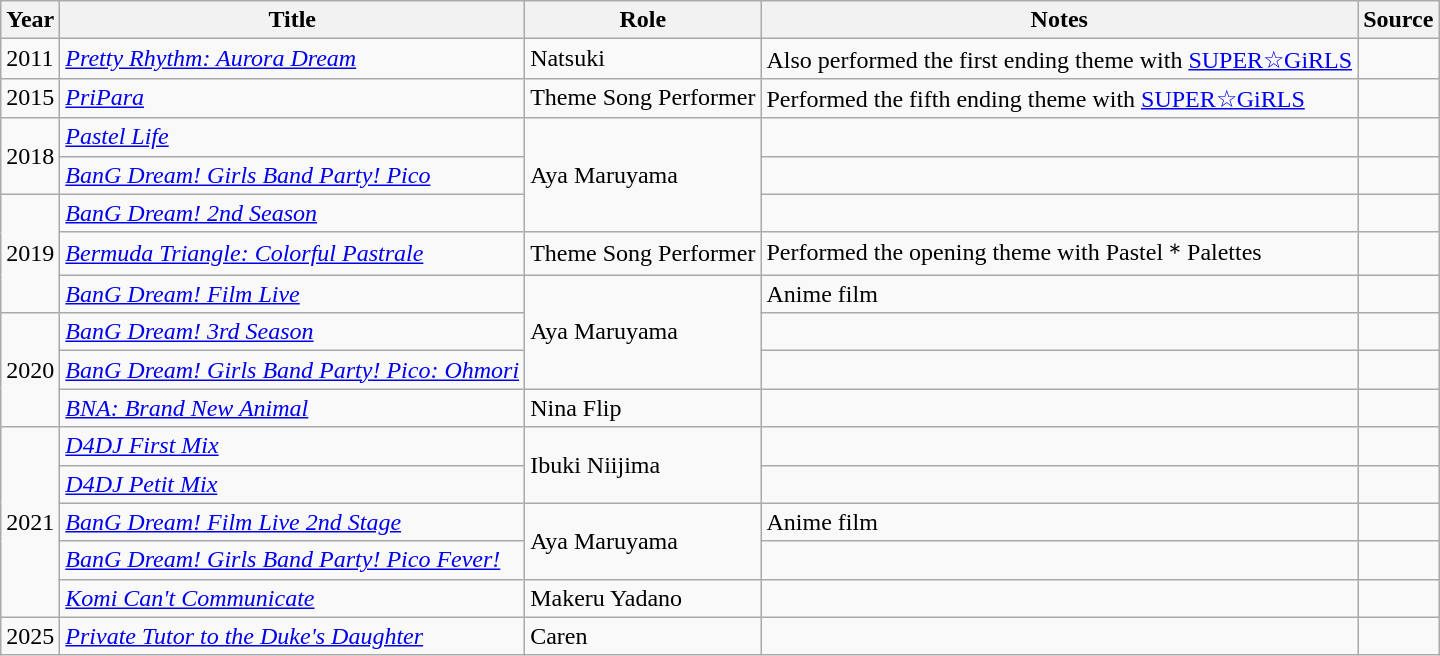<table class="wikitable">
<tr>
<th>Year</th>
<th>Title</th>
<th>Role</th>
<th>Notes</th>
<th>Source</th>
</tr>
<tr>
<td>2011</td>
<td><em><a href='#'>Pretty Rhythm: Aurora Dream</a></em></td>
<td>Natsuki</td>
<td>Also performed the first ending theme with <a href='#'>SUPER☆GiRLS</a></td>
<td></td>
</tr>
<tr>
<td>2015</td>
<td><em><a href='#'>PriPara</a></em></td>
<td>Theme Song Performer</td>
<td>Performed the fifth ending theme with <a href='#'>SUPER☆GiRLS</a></td>
<td></td>
</tr>
<tr>
<td rowspan=2>2018</td>
<td><em><a href='#'>Pastel Life</a></em></td>
<td rowspan=3>Aya Maruyama</td>
<td></td>
<td></td>
</tr>
<tr>
<td><em><a href='#'>BanG Dream! Girls Band Party! Pico</a></em></td>
<td></td>
<td></td>
</tr>
<tr>
<td rowspan="3">2019</td>
<td><em><a href='#'>BanG Dream! 2nd Season</a></em></td>
<td></td>
<td></td>
</tr>
<tr>
<td><em><a href='#'>Bermuda Triangle: Colorful Pastrale</a></em></td>
<td>Theme Song Performer</td>
<td>Performed the opening theme with Pastel＊Palettes</td>
<td></td>
</tr>
<tr>
<td><em><a href='#'>BanG Dream! Film Live</a></em></td>
<td rowspan=3>Aya Maruyama</td>
<td>Anime film</td>
<td></td>
</tr>
<tr>
<td rowspan=3>2020</td>
<td><em><a href='#'>BanG Dream! 3rd Season</a></em></td>
<td></td>
<td></td>
</tr>
<tr>
<td><em><a href='#'>BanG Dream! Girls Band Party! Pico: Ohmori</a></em></td>
<td></td>
<td></td>
</tr>
<tr>
<td><em><a href='#'>BNA: Brand New Animal</a></em></td>
<td>Nina Flip</td>
<td></td>
<td></td>
</tr>
<tr>
<td rowspan="5">2021</td>
<td><em><a href='#'>D4DJ First Mix</a></em></td>
<td rowspan="2">Ibuki Niijima</td>
<td></td>
<td></td>
</tr>
<tr>
<td><em><a href='#'>D4DJ Petit Mix</a></em></td>
<td></td>
<td></td>
</tr>
<tr>
<td><em><a href='#'>BanG Dream! Film Live 2nd Stage</a></em></td>
<td rowspan=2>Aya Maruyama</td>
<td>Anime film</td>
<td></td>
</tr>
<tr>
<td><em><a href='#'>BanG Dream! Girls Band Party! Pico Fever!</a></em></td>
<td></td>
<td></td>
</tr>
<tr>
<td><em><a href='#'>Komi Can't Communicate</a></em></td>
<td>Makeru Yadano</td>
<td></td>
<td></td>
</tr>
<tr>
<td>2025</td>
<td><em><a href='#'>Private Tutor to the Duke's Daughter</a></em></td>
<td>Caren</td>
<td></td>
<td></td>
</tr>
</table>
